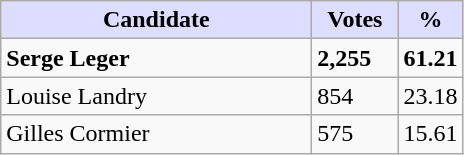<table class="wikitable">
<tr>
<th style="background:#ddf; width:200px;">Candidate</th>
<th style="background:#ddf; width:50px;">Votes</th>
<th style="background:#ddf; width:30px;">%</th>
</tr>
<tr>
<td><strong>Serge Leger</strong></td>
<td><strong>2,255</strong></td>
<td><strong>61.21</strong></td>
</tr>
<tr>
<td>Louise Landry</td>
<td>854</td>
<td>23.18</td>
</tr>
<tr>
<td>Gilles Cormier</td>
<td>575</td>
<td>15.61</td>
</tr>
</table>
